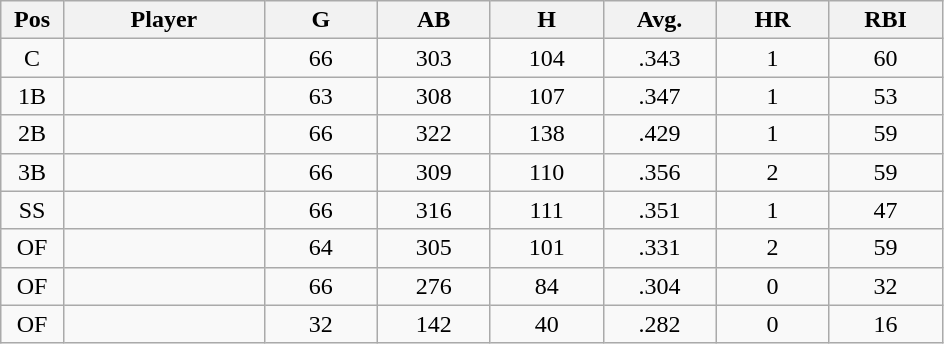<table class="wikitable sortable">
<tr>
<th bgcolor="#DDDDFF" width="5%">Pos</th>
<th bgcolor="#DDDDFF" width="16%">Player</th>
<th bgcolor="#DDDDFF" width="9%">G</th>
<th bgcolor="#DDDDFF" width="9%">AB</th>
<th bgcolor="#DDDDFF" width="9%">H</th>
<th bgcolor="#DDDDFF" width="9%">Avg.</th>
<th bgcolor="#DDDDFF" width="9%">HR</th>
<th bgcolor="#DDDDFF" width="9%">RBI</th>
</tr>
<tr align="center">
<td>C</td>
<td></td>
<td>66</td>
<td>303</td>
<td>104</td>
<td>.343</td>
<td>1</td>
<td>60</td>
</tr>
<tr align="center">
<td>1B</td>
<td></td>
<td>63</td>
<td>308</td>
<td>107</td>
<td>.347</td>
<td>1</td>
<td>53</td>
</tr>
<tr align="center">
<td>2B</td>
<td></td>
<td>66</td>
<td>322</td>
<td>138</td>
<td>.429</td>
<td>1</td>
<td>59</td>
</tr>
<tr align="center">
<td>3B</td>
<td></td>
<td>66</td>
<td>309</td>
<td>110</td>
<td>.356</td>
<td>2</td>
<td>59</td>
</tr>
<tr align="center">
<td>SS</td>
<td></td>
<td>66</td>
<td>316</td>
<td>111</td>
<td>.351</td>
<td>1</td>
<td>47</td>
</tr>
<tr align="center">
<td>OF</td>
<td></td>
<td>64</td>
<td>305</td>
<td>101</td>
<td>.331</td>
<td>2</td>
<td>59</td>
</tr>
<tr align="center">
<td>OF</td>
<td></td>
<td>66</td>
<td>276</td>
<td>84</td>
<td>.304</td>
<td>0</td>
<td>32</td>
</tr>
<tr align="center">
<td>OF</td>
<td></td>
<td>32</td>
<td>142</td>
<td>40</td>
<td>.282</td>
<td>0</td>
<td>16</td>
</tr>
</table>
